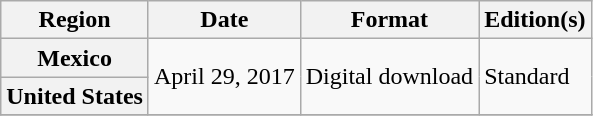<table class="wikitable plainrowheaders">
<tr>
<th scope="col">Region</th>
<th scope="col">Date</th>
<th scope="col">Format</th>
<th scope="col">Edition(s)</th>
</tr>
<tr>
<th scope="row" rowspan="1">Mexico</th>
<td scope="row" rowspan="2">April 29, 2017</td>
<td scope="row" rowspan="2">Digital download</td>
<td scope="row" rowspan="2">Standard</td>
</tr>
<tr>
<th scope="row" rowspan="1">United States</th>
</tr>
<tr>
</tr>
</table>
